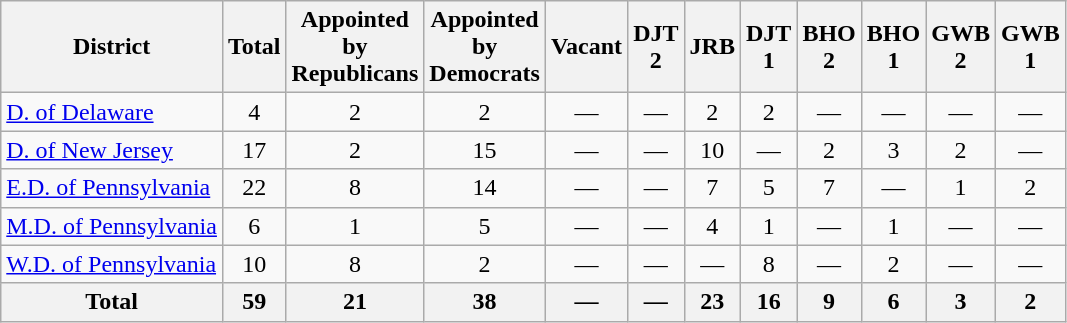<table class="wikitable" style="text-align:center;">
<tr>
<th>District</th>
<th>Total</th>
<th>Appointed<br>by<br>Republicans</th>
<th>Appointed<br>by<br>Democrats</th>
<th>Vacant</th>
<th>DJT<br>2</th>
<th>JRB</th>
<th>DJT<br>1</th>
<th>BHO<br>2</th>
<th>BHO<br>1</th>
<th>GWB<br>2</th>
<th>GWB<br>1</th>
</tr>
<tr>
<td style="text-align:left;"><a href='#'>D. of Delaware</a></td>
<td>4</td>
<td>2</td>
<td>2</td>
<td>—</td>
<td>—</td>
<td>2</td>
<td>2</td>
<td>—</td>
<td>—</td>
<td>—</td>
<td>—</td>
</tr>
<tr>
<td style="text-align:left;"><a href='#'>D. of New Jersey</a></td>
<td>17</td>
<td>2</td>
<td>15</td>
<td>—</td>
<td>—</td>
<td>10</td>
<td>—</td>
<td>2</td>
<td>3</td>
<td>2</td>
<td>—</td>
</tr>
<tr>
<td style="text-align:left;"><a href='#'>E.D. of Pennsylvania</a></td>
<td>22</td>
<td>8</td>
<td>14</td>
<td>—</td>
<td>—</td>
<td>7</td>
<td>5</td>
<td>7</td>
<td>—</td>
<td>1</td>
<td>2</td>
</tr>
<tr>
<td style="text-align:left;"><a href='#'>M.D. of Pennsylvania</a></td>
<td>6</td>
<td>1</td>
<td>5</td>
<td>—</td>
<td>—</td>
<td>4</td>
<td>1</td>
<td>—</td>
<td>1</td>
<td>—</td>
<td>—</td>
</tr>
<tr>
<td style="text-align:left;"><a href='#'>W.D. of Pennsylvania</a></td>
<td>10</td>
<td>8</td>
<td>2</td>
<td>—</td>
<td>—</td>
<td>—</td>
<td>8</td>
<td>—</td>
<td>2</td>
<td>—</td>
<td>—</td>
</tr>
<tr>
<th>Total</th>
<th>59</th>
<th>21</th>
<th>38</th>
<th>—</th>
<th>—</th>
<th>23</th>
<th>16</th>
<th>9</th>
<th>6</th>
<th>3</th>
<th>2</th>
</tr>
</table>
